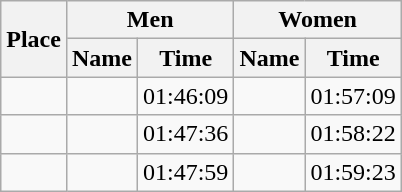<table class=wikitable>
<tr>
<th rowspan="2">Place</th>
<th colspan="2">Men</th>
<th colspan="2">Women</th>
</tr>
<tr>
<th>Name</th>
<th>Time</th>
<th>Name</th>
<th>Time</th>
</tr>
<tr>
<td align="center"></td>
<td></td>
<td>01:46:09</td>
<td></td>
<td>01:57:09</td>
</tr>
<tr>
<td align="center"></td>
<td></td>
<td>01:47:36</td>
<td></td>
<td>01:58:22</td>
</tr>
<tr>
<td align="center"></td>
<td></td>
<td>01:47:59</td>
<td></td>
<td>01:59:23</td>
</tr>
</table>
